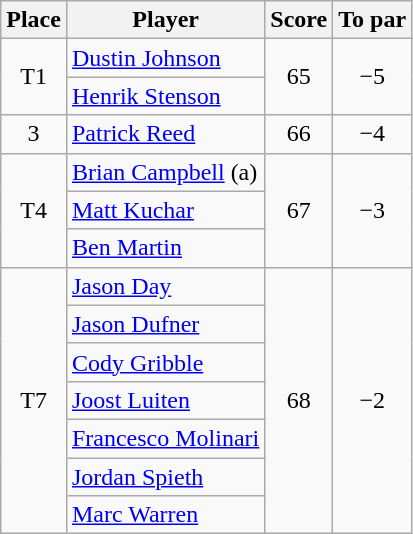<table class="wikitable">
<tr>
<th>Place</th>
<th>Player</th>
<th>Score</th>
<th>To par</th>
</tr>
<tr>
<td rowspan=2 align=center>T1</td>
<td> <a href='#'>Dustin Johnson</a></td>
<td rowspan=2 align=center>65</td>
<td rowspan=2 align=center>−5</td>
</tr>
<tr>
<td> <a href='#'>Henrik Stenson</a></td>
</tr>
<tr>
<td align=center>3</td>
<td> <a href='#'>Patrick Reed</a></td>
<td align=center>66</td>
<td align=center>−4</td>
</tr>
<tr>
<td rowspan=3 align=center>T4</td>
<td> <a href='#'>Brian Campbell</a> (a)</td>
<td rowspan=3 align=center>67</td>
<td rowspan=3 align=center>−3</td>
</tr>
<tr>
<td> <a href='#'>Matt Kuchar</a></td>
</tr>
<tr>
<td> <a href='#'>Ben Martin</a></td>
</tr>
<tr>
<td rowspan=7 align=center>T7</td>
<td> <a href='#'>Jason Day</a></td>
<td rowspan=7 align=center>68</td>
<td rowspan=7 align=center>−2</td>
</tr>
<tr>
<td> <a href='#'>Jason Dufner</a></td>
</tr>
<tr>
<td> <a href='#'>Cody Gribble</a></td>
</tr>
<tr>
<td> <a href='#'>Joost Luiten</a></td>
</tr>
<tr>
<td> <a href='#'>Francesco Molinari</a></td>
</tr>
<tr>
<td> <a href='#'>Jordan Spieth</a></td>
</tr>
<tr>
<td> <a href='#'>Marc Warren</a></td>
</tr>
</table>
